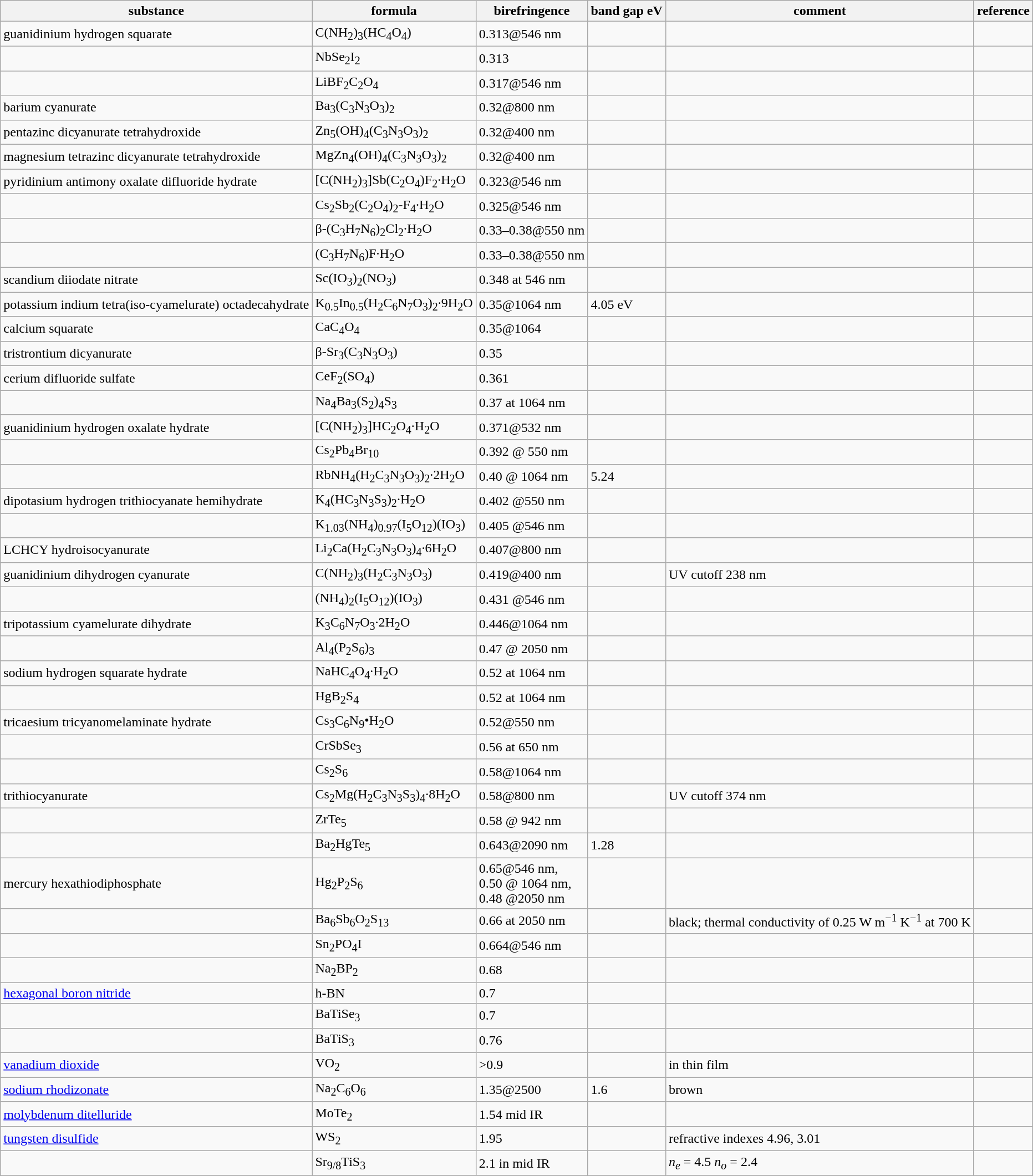<table class="wikitable">
<tr>
<th>substance</th>
<th>formula</th>
<th>birefringence</th>
<th>band gap eV</th>
<th>comment</th>
<th>reference</th>
</tr>
<tr>
<td>guanidinium hydrogen squarate</td>
<td>C(NH<sub>2</sub>)<sub>3</sub>(HC<sub>4</sub>O<sub>4</sub>)</td>
<td>0.313@546 nm</td>
<td></td>
<td></td>
<td></td>
</tr>
<tr>
<td></td>
<td>NbSe<sub>2</sub>I<sub>2</sub></td>
<td>0.313</td>
<td></td>
<td></td>
<td></td>
</tr>
<tr>
<td></td>
<td>LiBF<sub>2</sub>C<sub>2</sub>O<sub>4</sub></td>
<td>0.317@546 nm</td>
<td></td>
<td></td>
<td></td>
</tr>
<tr>
<td>barium cyanurate</td>
<td>Ba<sub>3</sub>(C<sub>3</sub>N<sub>3</sub>O<sub>3</sub>)<sub>2</sub></td>
<td>0.32@800 nm</td>
<td></td>
<td></td>
<td></td>
</tr>
<tr>
<td>pentazinc dicyanurate tetrahydroxide</td>
<td>Zn<sub>5</sub>(OH)<sub>4</sub>(C<sub>3</sub>N<sub>3</sub>O<sub>3</sub>)<sub>2</sub></td>
<td>0.32@400 nm</td>
<td></td>
<td></td>
<td></td>
</tr>
<tr>
<td>magnesium tetrazinc dicyanurate tetrahydroxide</td>
<td>MgZn<sub>4</sub>(OH)<sub>4</sub>(C<sub>3</sub>N<sub>3</sub>O<sub>3</sub>)<sub>2</sub></td>
<td>0.32@400 nm</td>
<td></td>
<td></td>
<td></td>
</tr>
<tr>
<td>pyridinium antimony oxalate difluoride hydrate</td>
<td>[C(NH<sub>2</sub>)<sub>3</sub>]Sb(C<sub>2</sub>O<sub>4</sub>)F<sub>2</sub>·H<sub>2</sub>O</td>
<td>0.323@546 nm</td>
<td></td>
<td></td>
<td></td>
</tr>
<tr>
<td></td>
<td>Cs<sub>2</sub>Sb<sub>2</sub>(C<sub>2</sub>O<sub>4</sub>)<sub>2</sub>-F<sub>4</sub>·H<sub>2</sub>O</td>
<td>0.325@546 nm</td>
<td></td>
<td></td>
<td></td>
</tr>
<tr>
<td></td>
<td>β-(C<sub>3</sub>H<sub>7</sub>N<sub>6</sub>)<sub>2</sub>Cl<sub>2</sub>·H<sub>2</sub>O</td>
<td>0.33–0.38@550 nm</td>
<td></td>
<td></td>
<td></td>
</tr>
<tr>
<td></td>
<td>(C<sub>3</sub>H<sub>7</sub>N<sub>6</sub>)F·H<sub>2</sub>O</td>
<td>0.33–0.38@550 nm</td>
<td></td>
<td></td>
<td></td>
</tr>
<tr>
<td>scandium diiodate nitrate</td>
<td>Sc(IO<sub>3</sub>)<sub>2</sub>(NO<sub>3</sub>)</td>
<td>0.348 at 546 nm</td>
<td></td>
<td></td>
<td></td>
</tr>
<tr>
<td>potassium indium tetra(iso-cyamelurate) octadecahydrate</td>
<td>K<sub>0.5</sub>In<sub>0.5</sub>(H<sub>2</sub>C<sub>6</sub>N<sub>7</sub>O<sub>3</sub>)<sub>2</sub>·9H<sub>2</sub>O</td>
<td>0.35@1064 nm</td>
<td>4.05 eV</td>
<td></td>
<td></td>
</tr>
<tr>
<td>calcium squarate</td>
<td>CaC<sub>4</sub>O<sub>4</sub></td>
<td>0.35@1064</td>
<td></td>
<td></td>
<td></td>
</tr>
<tr>
<td>tristrontium dicyanurate</td>
<td>β-Sr<sub>3</sub>(C<sub>3</sub>N<sub>3</sub>O<sub>3</sub>)</td>
<td>0.35</td>
<td></td>
<td></td>
<td></td>
</tr>
<tr>
<td>cerium difluoride sulfate</td>
<td>CeF<sub>2</sub>(SO<sub>4</sub>)</td>
<td>0.361</td>
<td></td>
<td></td>
<td></td>
</tr>
<tr>
<td></td>
<td>Na<sub>4</sub>Ba<sub>3</sub>(S<sub>2</sub>)<sub>4</sub>S<sub>3</sub></td>
<td>0.37 at 1064 nm</td>
<td></td>
<td></td>
<td></td>
</tr>
<tr>
<td>guanidinium hydrogen oxalate hydrate</td>
<td>[C(NH<sub>2</sub>)<sub>3</sub>]HC<sub>2</sub>O<sub>4</sub>·H<sub>2</sub>O</td>
<td>0.371@532 nm</td>
<td></td>
<td></td>
<td></td>
</tr>
<tr>
<td></td>
<td>Cs<sub>2</sub>Pb<sub>4</sub>Br<sub>10</sub></td>
<td>0.392 @ 550 nm</td>
<td></td>
<td></td>
<td></td>
</tr>
<tr>
<td></td>
<td>RbNH<sub>4</sub>(H<sub>2</sub>C<sub>3</sub>N<sub>3</sub>O<sub>3</sub>)<sub>2</sub>·2H<sub>2</sub>O</td>
<td>0.40 @ 1064 nm</td>
<td>5.24</td>
<td></td>
<td></td>
</tr>
<tr>
<td>dipotasium hydrogen trithiocyanate hemihydrate</td>
<td>K<sub>4</sub>(HC<sub>3</sub>N<sub>3</sub>S<sub>3</sub>)<sub>2</sub>·H<sub>2</sub>O</td>
<td>0.402 @550 nm</td>
<td></td>
<td></td>
<td></td>
</tr>
<tr>
<td></td>
<td>K<sub>1.03</sub>(NH<sub>4</sub>)<sub>0.97</sub>(I<sub>5</sub>O<sub>12</sub>)(IO<sub>3</sub>)</td>
<td>0.405 @546 nm</td>
<td></td>
<td></td>
<td></td>
</tr>
<tr>
<td>LCHCY hydroisocyanurate</td>
<td>Li<sub>2</sub>Ca(H<sub>2</sub>C<sub>3</sub>N<sub>3</sub>O<sub>3</sub>)<sub>4</sub>·6H<sub>2</sub>O</td>
<td>0.407@800 nm</td>
<td></td>
<td></td>
<td></td>
</tr>
<tr>
<td>guanidinium dihydrogen cyanurate</td>
<td>C(NH<sub>2</sub>)<sub>3</sub>(H<sub>2</sub>C<sub>3</sub>N<sub>3</sub>O<sub>3</sub>)</td>
<td>0.419@400 nm</td>
<td></td>
<td>UV cutoff 238 nm</td>
<td></td>
</tr>
<tr>
<td></td>
<td>(NH<sub>4</sub>)<sub>2</sub>(I<sub>5</sub>O<sub>12</sub>)(IO<sub>3</sub>)</td>
<td>0.431 @546 nm</td>
<td></td>
<td></td>
<td></td>
</tr>
<tr>
<td>tripotassium cyamelurate dihydrate</td>
<td>K<sub>3</sub>C<sub>6</sub>N<sub>7</sub>O<sub>3</sub>·2H<sub>2</sub>O</td>
<td>0.446@1064 nm</td>
<td></td>
<td></td>
<td></td>
</tr>
<tr>
<td></td>
<td>Al<sub>4</sub>(P<sub>2</sub>S<sub>6</sub>)<sub>3</sub></td>
<td>0.47 @ 2050 nm</td>
<td></td>
<td></td>
<td></td>
</tr>
<tr>
<td>sodium hydrogen squarate hydrate</td>
<td>NaHC<sub>4</sub>O<sub>4</sub>·H<sub>2</sub>O</td>
<td>0.52 at 1064 nm</td>
<td></td>
<td></td>
<td></td>
</tr>
<tr>
<td></td>
<td>HgB<sub>2</sub>S<sub>4</sub></td>
<td>0.52 at 1064 nm</td>
<td></td>
<td></td>
<td></td>
</tr>
<tr>
<td>tricaesium tricyanomelaminate hydrate</td>
<td>Cs<sub>3</sub>C<sub>6</sub>N<sub>9</sub>•H<sub>2</sub>O</td>
<td>0.52@550 nm</td>
<td></td>
<td></td>
<td></td>
</tr>
<tr>
<td></td>
<td>CrSbSe<sub>3</sub></td>
<td>0.56 at 650 nm</td>
<td></td>
<td></td>
<td></td>
</tr>
<tr>
<td></td>
<td>Cs<sub>2</sub>S<sub>6</sub></td>
<td>0.58@1064 nm</td>
<td></td>
<td></td>
<td></td>
</tr>
<tr>
<td>trithiocyanurate</td>
<td>Cs<sub>2</sub>Mg(H<sub>2</sub>C<sub>3</sub>N<sub>3</sub>S<sub>3</sub>)<sub>4</sub>·8H<sub>2</sub>O</td>
<td>0.58@800 nm</td>
<td></td>
<td>UV cutoff 374 nm</td>
<td></td>
</tr>
<tr>
<td></td>
<td>ZrTe<sub>5</sub></td>
<td>0.58 @ 942 nm</td>
<td></td>
<td></td>
<td></td>
</tr>
<tr>
<td></td>
<td>Ba<sub>2</sub>HgTe<sub>5</sub></td>
<td>0.643@2090 nm</td>
<td>1.28</td>
<td></td>
<td></td>
</tr>
<tr>
<td>mercury hexathiodiphosphate</td>
<td>Hg<sub>2</sub>P<sub>2</sub>S<sub>6</sub></td>
<td>0.65@546 nm,<br>0.50 @ 1064 nm,<br>0.48 @2050 nm</td>
<td></td>
<td></td>
<td></td>
</tr>
<tr>
<td></td>
<td>Ba<sub>6</sub>Sb<sub>6</sub>O<sub>2</sub>S<sub>13</sub></td>
<td>0.66 at 2050 nm</td>
<td></td>
<td>black; thermal conductivity of 0.25 W m<sup>−1</sup> K<sup>−1</sup> at 700 K</td>
<td></td>
</tr>
<tr>
<td></td>
<td>Sn<sub>2</sub>PO<sub>4</sub>I</td>
<td>0.664@546 nm</td>
<td></td>
<td></td>
<td></td>
</tr>
<tr>
<td></td>
<td>Na<sub>2</sub>BP<sub>2</sub></td>
<td>0.68</td>
<td></td>
<td></td>
<td></td>
</tr>
<tr>
<td><a href='#'>hexagonal boron nitride</a></td>
<td>h-BN</td>
<td>0.7</td>
<td></td>
<td></td>
<td></td>
</tr>
<tr>
<td></td>
<td>BaTiSe<sub>3</sub></td>
<td>0.7</td>
<td></td>
<td></td>
<td></td>
</tr>
<tr>
<td></td>
<td>BaTiS<sub>3</sub></td>
<td>0.76</td>
<td></td>
<td></td>
<td></td>
</tr>
<tr>
<td><a href='#'>vanadium dioxide</a></td>
<td>VO<sub>2</sub></td>
<td>>0.9</td>
<td></td>
<td>in thin film</td>
<td></td>
</tr>
<tr>
<td><a href='#'>sodium rhodizonate</a></td>
<td>Na<sub>2</sub>C<sub>6</sub>O<sub>6</sub></td>
<td>1.35@2500</td>
<td>1.6</td>
<td>brown</td>
<td></td>
</tr>
<tr>
<td><a href='#'>molybdenum ditelluride</a></td>
<td>MoTe<sub>2</sub></td>
<td>1.54 mid IR</td>
<td></td>
<td></td>
<td></td>
</tr>
<tr>
<td><a href='#'>tungsten disulfide</a></td>
<td>WS<sub>2</sub></td>
<td>1.95</td>
<td></td>
<td>refractive indexes 4.96, 3.01</td>
<td></td>
</tr>
<tr>
<td></td>
<td>Sr<sub>9/8</sub>TiS<sub>3</sub></td>
<td>2.1 in mid IR</td>
<td></td>
<td><em>n<sub>e</sub></em> = 4.5 <em>n<sub>o</sub></em> = 2.4</td>
<td></td>
</tr>
</table>
